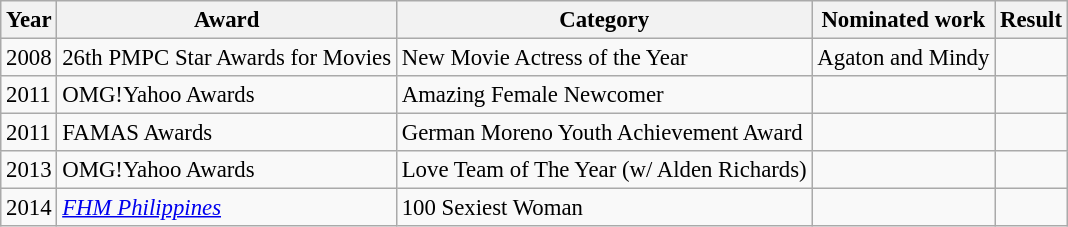<table class="wikitable" style="font-size: 95%;">
<tr>
<th>Year</th>
<th>Award</th>
<th>Category</th>
<th>Nominated work</th>
<th>Result</th>
</tr>
<tr>
<td>2008</td>
<td>26th PMPC Star Awards for Movies</td>
<td>New Movie Actress of the Year</td>
<td>Agaton and Mindy</td>
<td></td>
</tr>
<tr>
<td>2011</td>
<td>OMG!Yahoo Awards</td>
<td>Amazing Female Newcomer</td>
<td></td>
<td></td>
</tr>
<tr>
<td>2011</td>
<td>FAMAS Awards</td>
<td>German Moreno Youth Achievement Award</td>
<td></td>
<td></td>
</tr>
<tr>
<td>2013</td>
<td>OMG!Yahoo Awards</td>
<td>Love Team of The Year (w/ Alden Richards)</td>
<td></td>
<td></td>
</tr>
<tr>
<td>2014</td>
<td><em><a href='#'>FHM Philippines</a></em></td>
<td>100 Sexiest Woman</td>
<td></td>
<td></td>
</tr>
</table>
